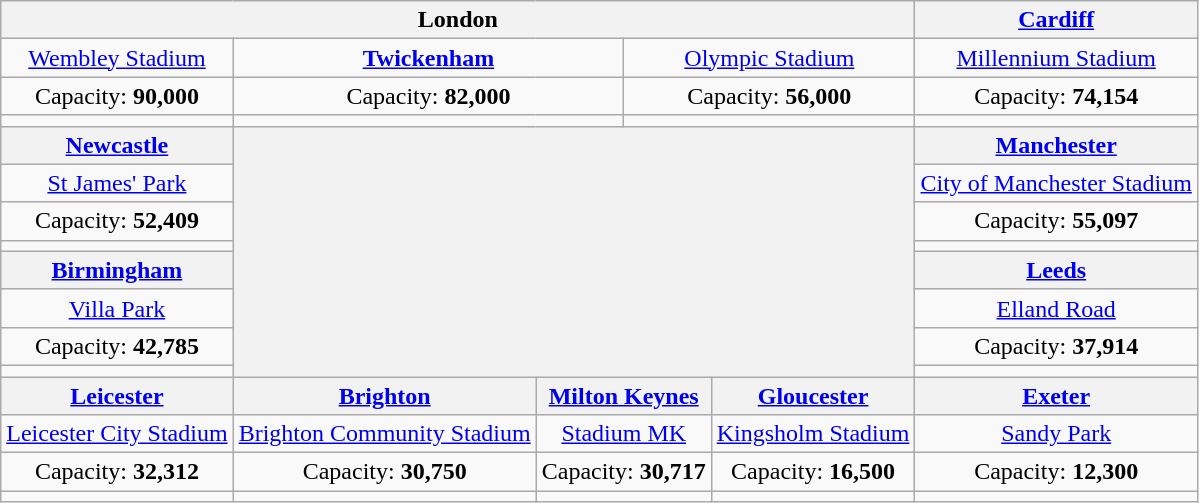<table class="wikitable" style="text-align:center">
<tr>
<th colspan=5> London</th>
<th> <a href='#'>Cardiff</a></th>
</tr>
<tr>
<td><a href='#'>Wembley Stadium</a></td>
<td colspan=2><strong><a href='#'>Twickenham</a></strong></td>
<td colspan=2><a href='#'>Olympic Stadium</a></td>
<td><a href='#'>Millennium Stadium</a></td>
</tr>
<tr>
<td>Capacity: <strong>90,000</strong></td>
<td colspan=2>Capacity: <strong>82,000</strong></td>
<td colspan=2>Capacity: <strong>56,000</strong></td>
<td>Capacity: <strong>74,154</strong></td>
</tr>
<tr>
<td></td>
<td colspan=2></td>
<td colspan=2></td>
<td></td>
</tr>
<tr>
<th> <a href='#'>Newcastle</a></th>
<th rowspan=8 colspan=4><br></th>
<th> <a href='#'>Manchester</a></th>
</tr>
<tr>
<td><a href='#'>St James' Park</a></td>
<td><a href='#'>City of Manchester Stadium</a></td>
</tr>
<tr>
<td>Capacity: <strong>52,409</strong></td>
<td>Capacity: <strong>55,097</strong></td>
</tr>
<tr>
<td></td>
<td></td>
</tr>
<tr>
<th> <a href='#'>Birmingham</a></th>
<th> <a href='#'>Leeds</a></th>
</tr>
<tr>
<td><a href='#'>Villa Park</a></td>
<td><a href='#'>Elland Road</a></td>
</tr>
<tr>
<td>Capacity: <strong>42,785</strong></td>
<td>Capacity: <strong>37,914</strong></td>
</tr>
<tr>
<td></td>
<td></td>
</tr>
<tr>
<th> <a href='#'>Leicester</a></th>
<th> <a href='#'>Brighton</a></th>
<th colspan=2> <a href='#'>Milton Keynes</a></th>
<th> <a href='#'>Gloucester</a></th>
<th> <a href='#'>Exeter</a></th>
</tr>
<tr>
<td><a href='#'>Leicester City Stadium</a></td>
<td><a href='#'>Brighton Community Stadium</a></td>
<td colspan=2><a href='#'>Stadium MK</a></td>
<td><a href='#'>Kingsholm Stadium</a></td>
<td><a href='#'>Sandy Park</a></td>
</tr>
<tr>
<td>Capacity: <strong>32,312</strong></td>
<td>Capacity: <strong>30,750</strong></td>
<td colspan=2>Capacity: <strong>30,717</strong></td>
<td>Capacity: <strong>16,500</strong></td>
<td>Capacity: <strong>12,300</strong></td>
</tr>
<tr>
<td></td>
<td></td>
<td colspan=2></td>
<td></td>
<td></td>
</tr>
</table>
